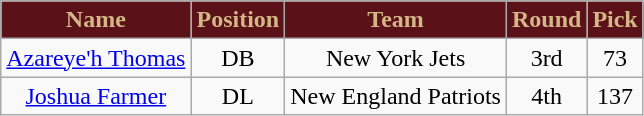<table class="wikitable" style="text-align: center;">
<tr>
<th style="background:#5a1118; color:#d3b787;">Name</th>
<th style="background:#5a1118; color:#d3b787;">Position</th>
<th style="background:#5a1118; color:#d3b787;">Team</th>
<th style="background:#5a1118; color:#d3b787;">Round</th>
<th style="background:#5a1118; color:#d3b787;">Pick</th>
</tr>
<tr>
<td><a href='#'>Azareye'h Thomas</a></td>
<td>DB</td>
<td>New York Jets</td>
<td>3rd</td>
<td>73</td>
</tr>
<tr>
<td><a href='#'>Joshua Farmer</a></td>
<td>DL</td>
<td>New England Patriots</td>
<td>4th</td>
<td>137</td>
</tr>
</table>
